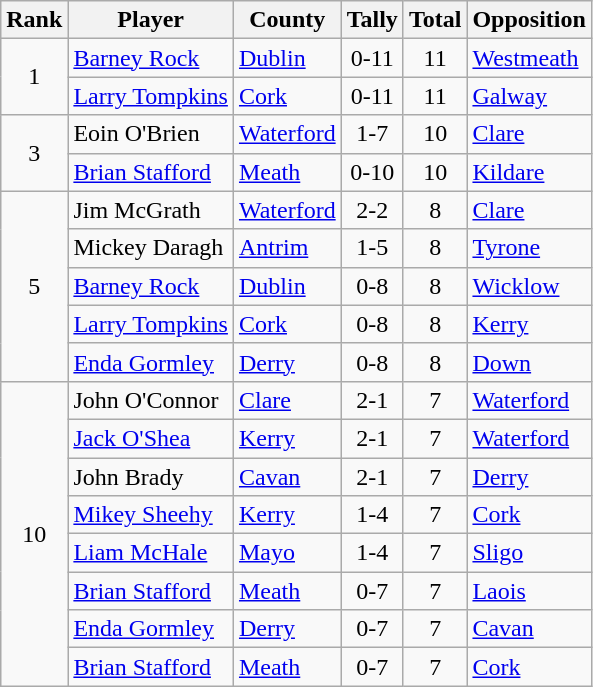<table class="wikitable">
<tr>
<th>Rank</th>
<th>Player</th>
<th>County</th>
<th>Tally</th>
<th>Total</th>
<th>Opposition</th>
</tr>
<tr>
<td rowspan=2 align=center>1</td>
<td><a href='#'>Barney Rock</a></td>
<td><a href='#'>Dublin</a></td>
<td align=center>0-11</td>
<td align=center>11</td>
<td><a href='#'>Westmeath</a></td>
</tr>
<tr>
<td><a href='#'>Larry Tompkins</a></td>
<td><a href='#'>Cork</a></td>
<td align=center>0-11</td>
<td align=center>11</td>
<td><a href='#'>Galway</a></td>
</tr>
<tr>
<td rowspan=2 align=center>3</td>
<td>Eoin O'Brien</td>
<td><a href='#'>Waterford</a></td>
<td align=center>1-7</td>
<td align=center>10</td>
<td><a href='#'>Clare</a></td>
</tr>
<tr>
<td><a href='#'>Brian Stafford</a></td>
<td><a href='#'>Meath</a></td>
<td align=center>0-10</td>
<td align=center>10</td>
<td><a href='#'>Kildare</a></td>
</tr>
<tr>
<td rowspan=5 align=center>5</td>
<td>Jim McGrath</td>
<td><a href='#'>Waterford</a></td>
<td align=center>2-2</td>
<td align=center>8</td>
<td><a href='#'>Clare</a></td>
</tr>
<tr>
<td>Mickey Daragh</td>
<td><a href='#'>Antrim</a></td>
<td align=center>1-5</td>
<td align=center>8</td>
<td><a href='#'>Tyrone</a></td>
</tr>
<tr>
<td><a href='#'>Barney Rock</a></td>
<td><a href='#'>Dublin</a></td>
<td align=center>0-8</td>
<td align=center>8</td>
<td><a href='#'>Wicklow</a></td>
</tr>
<tr>
<td><a href='#'>Larry Tompkins</a></td>
<td><a href='#'>Cork</a></td>
<td align=center>0-8</td>
<td align=center>8</td>
<td><a href='#'>Kerry</a></td>
</tr>
<tr>
<td><a href='#'>Enda Gormley</a></td>
<td><a href='#'>Derry</a></td>
<td align=center>0-8</td>
<td align=center>8</td>
<td><a href='#'>Down</a></td>
</tr>
<tr>
<td rowspan=8 align=center>10</td>
<td>John O'Connor</td>
<td><a href='#'>Clare</a></td>
<td align=center>2-1</td>
<td align=center>7</td>
<td><a href='#'>Waterford</a></td>
</tr>
<tr>
<td><a href='#'>Jack O'Shea</a></td>
<td><a href='#'>Kerry</a></td>
<td align=center>2-1</td>
<td align=center>7</td>
<td><a href='#'>Waterford</a></td>
</tr>
<tr>
<td>John Brady</td>
<td><a href='#'>Cavan</a></td>
<td align=center>2-1</td>
<td align=center>7</td>
<td><a href='#'>Derry</a></td>
</tr>
<tr>
<td><a href='#'>Mikey Sheehy</a></td>
<td><a href='#'>Kerry</a></td>
<td align=center>1-4</td>
<td align=center>7</td>
<td><a href='#'>Cork</a></td>
</tr>
<tr>
<td><a href='#'>Liam McHale</a></td>
<td><a href='#'>Mayo</a></td>
<td align=center>1-4</td>
<td align=center>7</td>
<td><a href='#'>Sligo</a></td>
</tr>
<tr>
<td><a href='#'>Brian Stafford</a></td>
<td><a href='#'>Meath</a></td>
<td align=center>0-7</td>
<td align=center>7</td>
<td><a href='#'>Laois</a></td>
</tr>
<tr>
<td><a href='#'>Enda Gormley</a></td>
<td><a href='#'>Derry</a></td>
<td align=center>0-7</td>
<td align=center>7</td>
<td><a href='#'>Cavan</a></td>
</tr>
<tr>
<td><a href='#'>Brian Stafford</a></td>
<td><a href='#'>Meath</a></td>
<td align=center>0-7</td>
<td align=center>7</td>
<td><a href='#'>Cork</a></td>
</tr>
</table>
